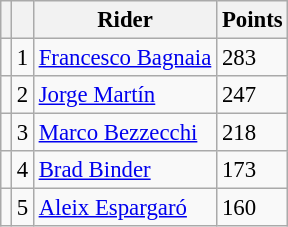<table class="wikitable" style="font-size: 95%;">
<tr>
<th></th>
<th></th>
<th>Rider</th>
<th>Points</th>
</tr>
<tr>
<td></td>
<td align=center>1</td>
<td> <a href='#'>Francesco Bagnaia</a></td>
<td align=left>283</td>
</tr>
<tr>
<td></td>
<td align=center>2</td>
<td> <a href='#'>Jorge Martín</a></td>
<td align=left>247</td>
</tr>
<tr>
<td></td>
<td align=center>3</td>
<td> <a href='#'>Marco Bezzecchi</a></td>
<td align=left>218</td>
</tr>
<tr>
<td></td>
<td align=center>4</td>
<td> <a href='#'>Brad Binder</a></td>
<td align=left>173</td>
</tr>
<tr>
<td></td>
<td align=center>5</td>
<td> <a href='#'>Aleix Espargaró</a></td>
<td align=left>160</td>
</tr>
</table>
